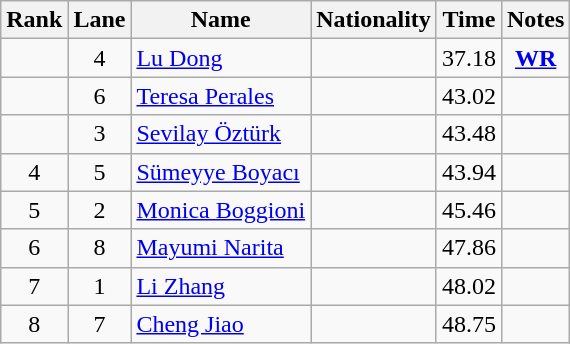<table class="wikitable sortable" style="text-align:center">
<tr>
<th>Rank</th>
<th>Lane</th>
<th>Name</th>
<th>Nationality</th>
<th>Time</th>
<th>Notes</th>
</tr>
<tr>
<td></td>
<td>4</td>
<td align=left><a href='#'>Lu Dong</a></td>
<td align=left></td>
<td>37.18</td>
<td><strong><a href='#'>WR</a></strong></td>
</tr>
<tr>
<td></td>
<td>6</td>
<td align=left><a href='#'>Teresa Perales</a></td>
<td align=left></td>
<td>43.02</td>
<td></td>
</tr>
<tr>
<td></td>
<td>3</td>
<td align=left><a href='#'>Sevilay Öztürk</a></td>
<td align=left></td>
<td>43.48</td>
<td></td>
</tr>
<tr>
<td>4</td>
<td>5</td>
<td align=left><a href='#'>Sümeyye Boyacı</a></td>
<td align=left></td>
<td>43.94</td>
<td></td>
</tr>
<tr>
<td>5</td>
<td>2</td>
<td align=left><a href='#'>Monica Boggioni</a></td>
<td align=left></td>
<td>45.46</td>
<td></td>
</tr>
<tr>
<td>6</td>
<td>8</td>
<td align=left><a href='#'>Mayumi Narita</a></td>
<td align=left></td>
<td>47.86</td>
<td></td>
</tr>
<tr>
<td>7</td>
<td>1</td>
<td align=left><a href='#'>Li Zhang</a></td>
<td align=left></td>
<td>48.02</td>
<td></td>
</tr>
<tr>
<td>8</td>
<td>7</td>
<td align=left><a href='#'>Cheng Jiao</a></td>
<td align=left></td>
<td>48.75</td>
<td></td>
</tr>
</table>
